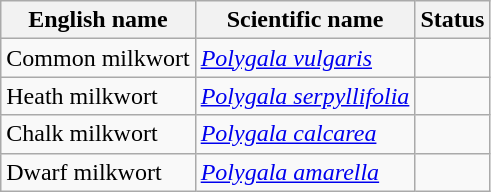<table class="wikitable" |>
<tr>
<th>English name</th>
<th>Scientific name</th>
<th>Status</th>
</tr>
<tr>
<td>Common milkwort</td>
<td><em><a href='#'>Polygala vulgaris</a></em></td>
<td></td>
</tr>
<tr>
<td>Heath milkwort</td>
<td><em><a href='#'>Polygala serpyllifolia</a></em></td>
<td></td>
</tr>
<tr>
<td>Chalk milkwort</td>
<td><em><a href='#'>Polygala calcarea</a></em></td>
<td></td>
</tr>
<tr>
<td>Dwarf milkwort</td>
<td><em><a href='#'>Polygala amarella</a></em></td>
<td></td>
</tr>
</table>
